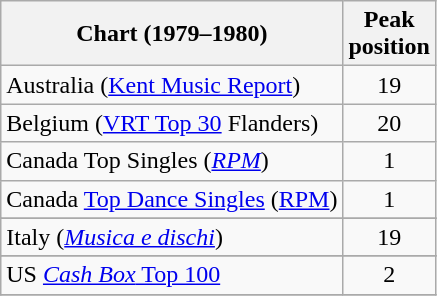<table class="wikitable sortable">
<tr>
<th>Chart (1979–1980)</th>
<th>Peak<br>position</th>
</tr>
<tr>
<td>Australia (<a href='#'>Kent Music Report</a>)</td>
<td style="text-align:center;">19</td>
</tr>
<tr>
<td>Belgium (<a href='#'>VRT Top 30</a> Flanders)</td>
<td style="text-align:center;">20</td>
</tr>
<tr>
<td>Canada Top Singles (<a href='#'><em>RPM</em></a>)</td>
<td style="text-align:center;">1</td>
</tr>
<tr>
<td>Canada <a href='#'>Top Dance Singles</a> (<em><a href='#'></em>RPM<em></a></em>)</td>
<td style="text-align:center;">1</td>
</tr>
<tr>
</tr>
<tr>
</tr>
<tr>
<td>Italy (<em><a href='#'>Musica e dischi</a></em>)</td>
<td style="text-align:center;">19</td>
</tr>
<tr>
</tr>
<tr>
</tr>
<tr>
</tr>
<tr>
</tr>
<tr>
</tr>
<tr>
</tr>
<tr>
</tr>
<tr>
</tr>
<tr>
<td>US <a href='#'><em>Cash Box</em> Top 100</a></td>
<td style="text-align:center;">2</td>
</tr>
<tr>
</tr>
</table>
